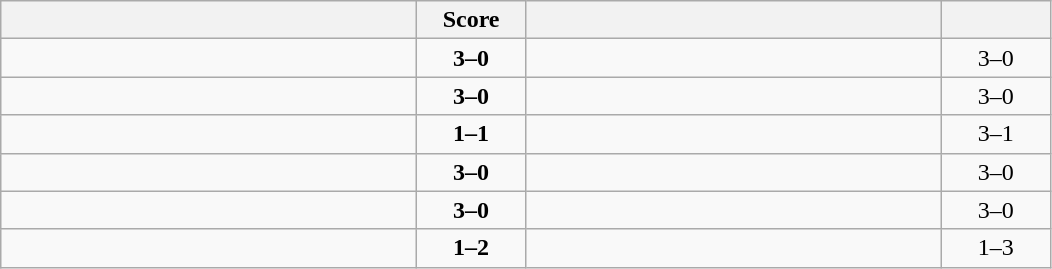<table class="wikitable" style="text-align: center; ">
<tr>
<th align="right" width="270"></th>
<th width="65">Score</th>
<th align="left" width="270"></th>
<th width="65"></th>
</tr>
<tr>
<td align="left"><strong></strong></td>
<td><strong>3–0</strong></td>
<td align="left"></td>
<td>3–0 <strong></strong></td>
</tr>
<tr>
<td align="left"><strong></strong></td>
<td><strong>3–0</strong></td>
<td align="left"></td>
<td>3–0 <strong></strong></td>
</tr>
<tr>
<td align="left"><strong></strong></td>
<td><strong>1–1</strong></td>
<td align="left"></td>
<td>3–1 <strong></strong></td>
</tr>
<tr>
<td align="left"><strong></strong></td>
<td><strong>3–0</strong></td>
<td align="left"></td>
<td>3–0 <strong></strong></td>
</tr>
<tr>
<td align="left"><strong></strong></td>
<td><strong>3–0</strong></td>
<td align="left"></td>
<td>3–0 <strong></strong></td>
</tr>
<tr>
<td align="left"></td>
<td><strong>1–2</strong></td>
<td align="left"><strong></strong></td>
<td>1–3 <strong></strong></td>
</tr>
</table>
